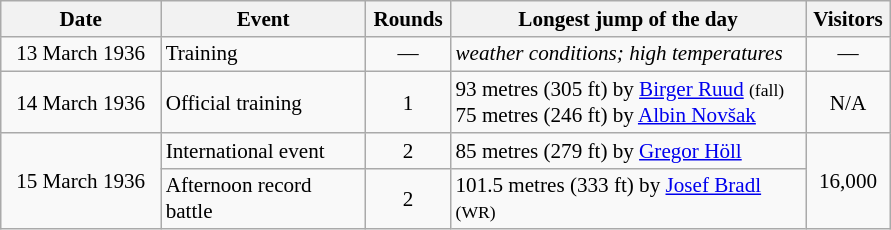<table class=wikitable style="text-align:center; font-size:88%;">
<tr>
<th width=100px>Date</th>
<th width=130px>Event</th>
<th width=50px>Rounds</th>
<th width=230px>Longest jump of the day</th>
<th width=50px>Visitors</th>
</tr>
<tr>
<td align=right>13 March 1936  </td>
<td align=left>Training</td>
<td align=center>—</td>
<td align=left><em>weather conditions; high temperatures</em></td>
<td align=center>—</td>
</tr>
<tr>
<td align=right>14 March 1936  </td>
<td align=left>Official training</td>
<td align=center>1</td>
<td align=left>93 metres (305 ft) by <a href='#'>Birger Ruud</a> <small>(fall)</small><br>75 metres (246 ft) by <a href='#'>Albin Novšak</a></td>
<td align=center>N/A</td>
</tr>
<tr>
<td align=right rowspan=2>15 March 1936  </td>
<td align=left>International event</td>
<td align=center>2</td>
<td align=left>85 metres (279 ft) by <a href='#'>Gregor Höll</a></td>
<td align=center rowspan=2>16,000</td>
</tr>
<tr>
<td align=left>Afternoon record battle</td>
<td align=center>2</td>
<td align=left>101.5 metres (333 ft) by <a href='#'>Josef Bradl</a> <small>(WR)</small></td>
</tr>
</table>
